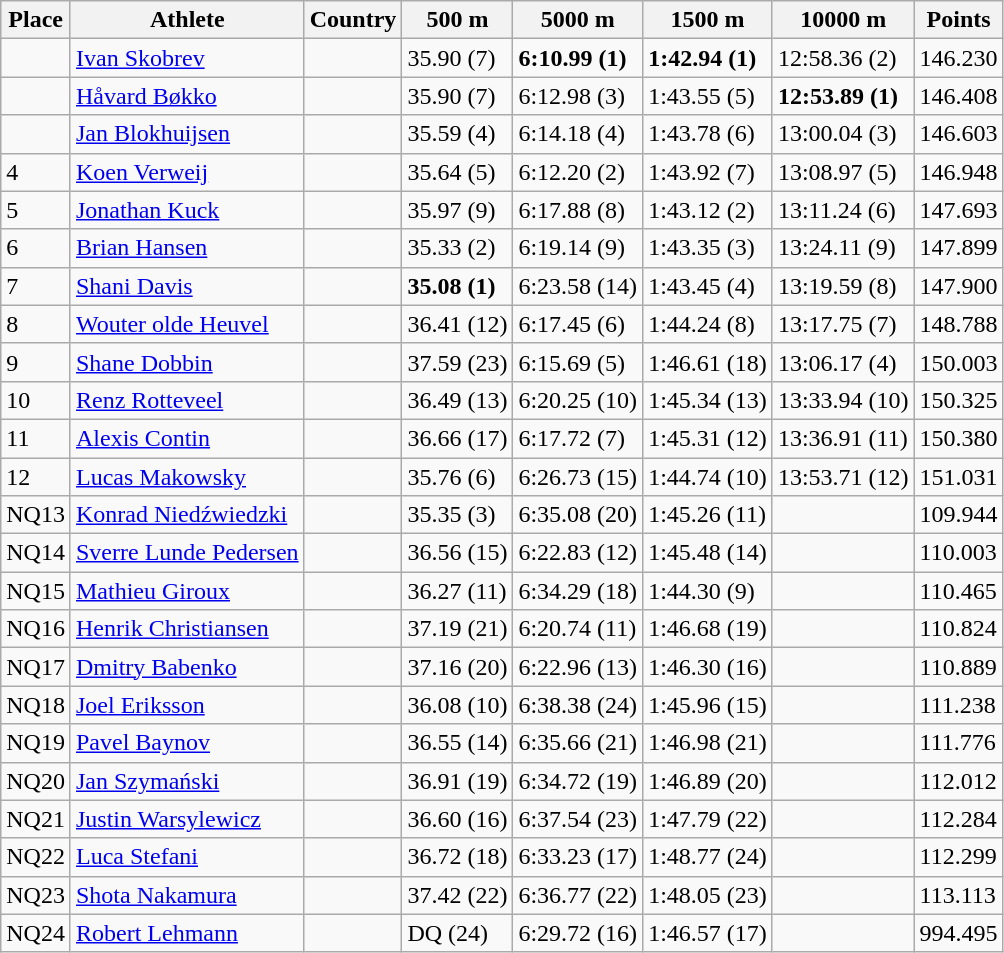<table class="wikitable">
<tr>
<th>Place</th>
<th>Athlete</th>
<th>Country</th>
<th>500 m</th>
<th>5000 m</th>
<th>1500 m</th>
<th>10000 m</th>
<th>Points</th>
</tr>
<tr>
<td></td>
<td><a href='#'>Ivan Skobrev</a></td>
<td></td>
<td>35.90 (7)</td>
<td><strong>6:10.99 (1)</strong></td>
<td><strong>1:42.94 (1)</strong></td>
<td>12:58.36 (2)</td>
<td>146.230</td>
</tr>
<tr>
<td></td>
<td><a href='#'>Håvard Bøkko</a></td>
<td></td>
<td>35.90 (7)</td>
<td>6:12.98 (3)</td>
<td>1:43.55 (5)</td>
<td><strong>12:53.89 (1)</strong></td>
<td>146.408</td>
</tr>
<tr>
<td></td>
<td><a href='#'>Jan Blokhuijsen</a></td>
<td></td>
<td>35.59 (4)</td>
<td>6:14.18 (4)</td>
<td>1:43.78 (6)</td>
<td>13:00.04 (3)</td>
<td>146.603</td>
</tr>
<tr>
<td>4</td>
<td><a href='#'>Koen Verweij</a></td>
<td></td>
<td>35.64 (5)</td>
<td>6:12.20 (2)</td>
<td>1:43.92 (7)</td>
<td>13:08.97 (5)</td>
<td>146.948</td>
</tr>
<tr>
<td>5</td>
<td><a href='#'>Jonathan Kuck</a></td>
<td></td>
<td>35.97 (9)</td>
<td>6:17.88 (8)</td>
<td>1:43.12 (2)</td>
<td>13:11.24 (6)</td>
<td>147.693</td>
</tr>
<tr>
<td>6</td>
<td><a href='#'>Brian Hansen</a></td>
<td></td>
<td>35.33 (2)</td>
<td>6:19.14 (9)</td>
<td>1:43.35 (3)</td>
<td>13:24.11 (9)</td>
<td>147.899</td>
</tr>
<tr>
<td>7</td>
<td><a href='#'>Shani Davis</a></td>
<td></td>
<td><strong>35.08 (1)</strong></td>
<td>6:23.58 (14)</td>
<td>1:43.45 (4)</td>
<td>13:19.59 (8)</td>
<td>147.900</td>
</tr>
<tr>
<td>8</td>
<td><a href='#'>Wouter olde Heuvel</a></td>
<td></td>
<td>36.41 (12)</td>
<td>6:17.45 (6)</td>
<td>1:44.24 (8)</td>
<td>13:17.75 (7)</td>
<td>148.788</td>
</tr>
<tr>
<td>9</td>
<td><a href='#'>Shane Dobbin</a></td>
<td></td>
<td>37.59 (23)</td>
<td>6:15.69 (5)</td>
<td>1:46.61 (18)</td>
<td>13:06.17 (4)</td>
<td>150.003</td>
</tr>
<tr>
<td>10</td>
<td><a href='#'>Renz Rotteveel</a></td>
<td></td>
<td>36.49 (13)</td>
<td>6:20.25 (10)</td>
<td>1:45.34 (13)</td>
<td>13:33.94 (10)</td>
<td>150.325</td>
</tr>
<tr>
<td>11</td>
<td><a href='#'>Alexis Contin</a></td>
<td></td>
<td>36.66 (17)</td>
<td>6:17.72 (7)</td>
<td>1:45.31 (12)</td>
<td>13:36.91 (11)</td>
<td>150.380</td>
</tr>
<tr>
<td>12</td>
<td><a href='#'>Lucas Makowsky</a></td>
<td></td>
<td>35.76 (6)</td>
<td>6:26.73 (15)</td>
<td>1:44.74 (10)</td>
<td>13:53.71 (12)</td>
<td>151.031</td>
</tr>
<tr>
<td>NQ13</td>
<td><a href='#'>Konrad Niedźwiedzki</a></td>
<td></td>
<td>35.35 (3)</td>
<td>6:35.08 (20)</td>
<td>1:45.26 (11)</td>
<td></td>
<td>109.944</td>
</tr>
<tr>
<td>NQ14</td>
<td><a href='#'>Sverre Lunde Pedersen</a></td>
<td></td>
<td>36.56 (15)</td>
<td>6:22.83 (12)</td>
<td>1:45.48 (14)</td>
<td></td>
<td>110.003</td>
</tr>
<tr>
<td>NQ15</td>
<td><a href='#'>Mathieu Giroux</a></td>
<td></td>
<td>36.27 (11)</td>
<td>6:34.29 (18)</td>
<td>1:44.30 (9)</td>
<td></td>
<td>110.465</td>
</tr>
<tr>
<td>NQ16</td>
<td><a href='#'>Henrik Christiansen</a></td>
<td></td>
<td>37.19 (21)</td>
<td>6:20.74 (11)</td>
<td>1:46.68 (19)</td>
<td></td>
<td>110.824</td>
</tr>
<tr>
<td>NQ17</td>
<td><a href='#'>Dmitry Babenko</a></td>
<td></td>
<td>37.16 (20)</td>
<td>6:22.96 (13)</td>
<td>1:46.30 (16)</td>
<td></td>
<td>110.889</td>
</tr>
<tr>
<td>NQ18</td>
<td><a href='#'>Joel Eriksson</a></td>
<td></td>
<td>36.08 (10)</td>
<td>6:38.38 (24)</td>
<td>1:45.96 (15)</td>
<td></td>
<td>111.238</td>
</tr>
<tr>
<td>NQ19</td>
<td><a href='#'>Pavel Baynov</a></td>
<td></td>
<td>36.55 (14)</td>
<td>6:35.66 (21)</td>
<td>1:46.98 (21)</td>
<td></td>
<td>111.776</td>
</tr>
<tr>
<td>NQ20</td>
<td><a href='#'>Jan Szymański</a></td>
<td></td>
<td>36.91 (19)</td>
<td>6:34.72 (19)</td>
<td>1:46.89 (20)</td>
<td></td>
<td>112.012</td>
</tr>
<tr>
<td>NQ21</td>
<td><a href='#'>Justin Warsylewicz</a></td>
<td></td>
<td>36.60 (16)</td>
<td>6:37.54 (23)</td>
<td>1:47.79 (22)</td>
<td></td>
<td>112.284</td>
</tr>
<tr>
<td>NQ22</td>
<td><a href='#'>Luca Stefani</a></td>
<td></td>
<td>36.72 (18)</td>
<td>6:33.23 (17)</td>
<td>1:48.77 (24)</td>
<td></td>
<td>112.299</td>
</tr>
<tr>
<td>NQ23</td>
<td><a href='#'>Shota Nakamura</a></td>
<td></td>
<td>37.42 (22)</td>
<td>6:36.77 (22)</td>
<td>1:48.05 (23)</td>
<td></td>
<td>113.113</td>
</tr>
<tr>
<td>NQ24</td>
<td><a href='#'>Robert Lehmann</a></td>
<td></td>
<td>DQ (24)</td>
<td>6:29.72 (16)</td>
<td>1:46.57 (17)</td>
<td></td>
<td>994.495</td>
</tr>
</table>
